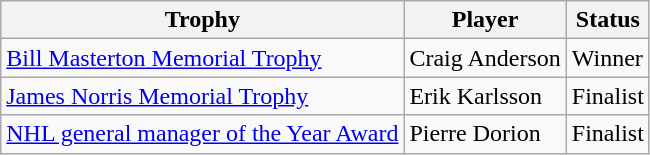<table class="wikitable">
<tr>
<th>Trophy</th>
<th>Player</th>
<th>Status</th>
</tr>
<tr>
<td><a href='#'>Bill Masterton Memorial Trophy</a></td>
<td>Craig Anderson</td>
<td>Winner</td>
</tr>
<tr>
<td><a href='#'>James Norris Memorial Trophy</a></td>
<td>Erik Karlsson</td>
<td>Finalist</td>
</tr>
<tr>
<td><a href='#'>NHL general manager of the Year Award</a></td>
<td>Pierre Dorion</td>
<td>Finalist</td>
</tr>
</table>
